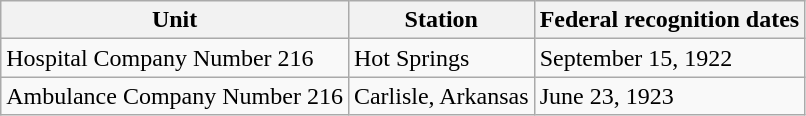<table class="wikitable">
<tr>
<th>Unit</th>
<th>Station</th>
<th>Federal recognition dates</th>
</tr>
<tr>
<td>Hospital Company Number 216</td>
<td>Hot Springs</td>
<td>September 15, 1922</td>
</tr>
<tr>
<td>Ambulance Company Number 216</td>
<td>Carlisle, Arkansas</td>
<td>June 23, 1923</td>
</tr>
</table>
